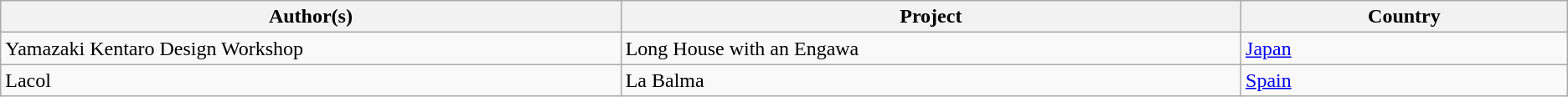<table class="wikitable">
<tr>
<th width="19%">Author(s)</th>
<th width="19%">Project</th>
<th width="10%">Country</th>
</tr>
<tr>
<td>Yamazaki Kentaro Design Workshop</td>
<td>Long House with an Engawa</td>
<td><a href='#'>Japan</a></td>
</tr>
<tr>
<td>Lacol</td>
<td>La Balma</td>
<td><a href='#'>Spain</a></td>
</tr>
</table>
